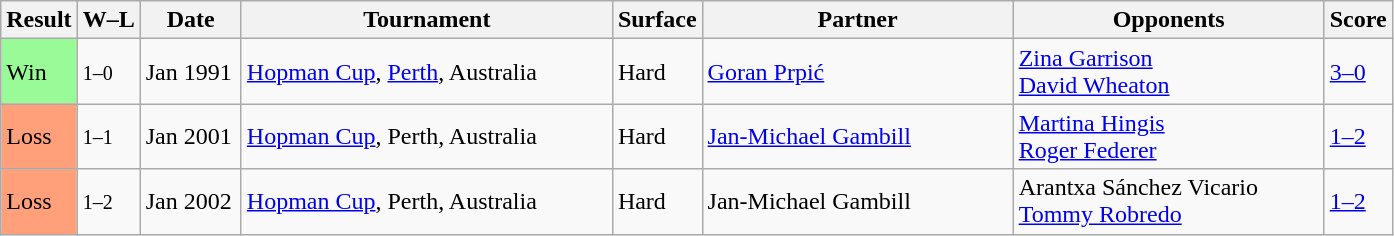<table class="sortable wikitable" style="white-space:nowrap;">
<tr>
<th style="width:40px">Result</th>
<th>W–L</th>
<th width="60">Date</th>
<th width="240">Tournament</th>
<th>Surface</th>
<th width="200">Partner</th>
<th width="200">Opponents</th>
<th>Score</th>
</tr>
<tr>
<td style="background:#98fb98;">Win</td>
<td><small>1–0</small></td>
<td>Jan 1991</td>
<td><a href='#'>Hopman Cup</a>, <a href='#'>Perth</a>, Australia</td>
<td>Hard</td>
<td> <a href='#'>Goran Prpić</a></td>
<td> <a href='#'>Zina Garrison</a><br> <a href='#'>David Wheaton</a></td>
<td><a href='#'>3–0</a></td>
</tr>
<tr>
<td style="background:#ffa07a;">Loss</td>
<td><small>1–1</small></td>
<td>Jan 2001</td>
<td><a href='#'>Hopman Cup</a>, Perth, Australia</td>
<td>Hard</td>
<td> <a href='#'>Jan-Michael Gambill</a></td>
<td> <a href='#'>Martina Hingis</a><br> <a href='#'>Roger Federer</a></td>
<td><a href='#'>1–2</a></td>
</tr>
<tr>
<td style="background:#ffa07a;">Loss</td>
<td><small>1–2</small></td>
<td>Jan 2002</td>
<td><a href='#'>Hopman Cup</a>, Perth, Australia</td>
<td>Hard</td>
<td> Jan-Michael Gambill</td>
<td> Arantxa Sánchez Vicario<br> <a href='#'>Tommy Robredo</a></td>
<td><a href='#'>1–2</a></td>
</tr>
</table>
